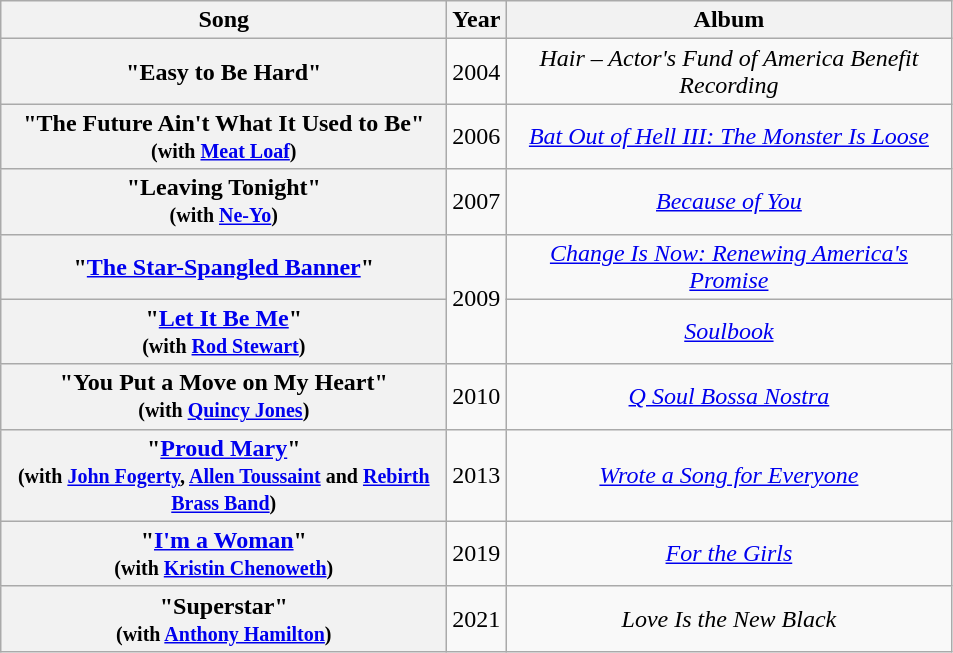<table class="wikitable plainrowheaders"  style="text-align:center;" border="1">
<tr>
<th width="290px">Song</th>
<th>Year</th>
<th width="290px">Album</th>
</tr>
<tr>
<th scope="row">"Easy to Be Hard"</th>
<td>2004</td>
<td><em>Hair – Actor's Fund of America Benefit Recording</em></td>
</tr>
<tr>
<th scope="row">"The Future Ain't What It Used to Be"<br><small>(with <a href='#'>Meat Loaf</a>)</small></th>
<td>2006</td>
<td><em><a href='#'>Bat Out of Hell III: The Monster Is Loose</a></em></td>
</tr>
<tr>
<th scope="row">"Leaving Tonight"<br><small>(with <a href='#'>Ne-Yo</a>)</small></th>
<td>2007</td>
<td><em><a href='#'>Because of You</a></em></td>
</tr>
<tr>
<th scope="row">"<a href='#'>The Star-Spangled Banner</a>"</th>
<td rowspan="2">2009</td>
<td><em><a href='#'>Change Is Now: Renewing America's Promise</a></em></td>
</tr>
<tr>
<th scope="row">"<a href='#'>Let It Be Me</a>"<br><small>(with <a href='#'>Rod Stewart</a>)</small></th>
<td><em><a href='#'>Soulbook</a></em></td>
</tr>
<tr>
<th scope="row">"You Put a Move on My Heart"<br><small>(with <a href='#'>Quincy Jones</a>)</small></th>
<td>2010</td>
<td><em><a href='#'>Q Soul Bossa Nostra</a></em></td>
</tr>
<tr>
<th scope="row">"<a href='#'>Proud Mary</a>"<br><small>(with <a href='#'>John Fogerty</a>, <a href='#'>Allen Toussaint</a> and <a href='#'>Rebirth Brass Band</a>)</small></th>
<td>2013</td>
<td><em><a href='#'>Wrote a Song for Everyone</a></em></td>
</tr>
<tr>
<th scope="row">"<a href='#'>I'm a Woman</a>"<br><small>(with <a href='#'>Kristin Chenoweth</a>)</small></th>
<td>2019</td>
<td><em><a href='#'>For the Girls</a></em></td>
</tr>
<tr>
<th scope="row">"Superstar"<br><small>(with <a href='#'>Anthony Hamilton</a>)</small></th>
<td>2021</td>
<td><em>Love Is the New Black</em></td>
</tr>
</table>
